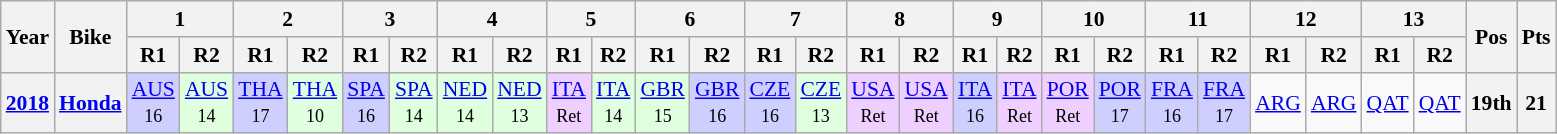<table class="wikitable" style="text-align:center; font-size:90%">
<tr>
<th valign="middle" rowspan=2>Year</th>
<th valign="middle" rowspan=2>Bike</th>
<th colspan=2>1</th>
<th colspan=2>2</th>
<th colspan=2>3</th>
<th colspan=2>4</th>
<th colspan=2>5</th>
<th colspan=2>6</th>
<th colspan=2>7</th>
<th colspan=2>8</th>
<th colspan=2>9</th>
<th colspan=2>10</th>
<th colspan=2>11</th>
<th colspan=2>12</th>
<th colspan=2>13</th>
<th rowspan=2>Pos</th>
<th rowspan=2>Pts</th>
</tr>
<tr>
<th>R1</th>
<th>R2</th>
<th>R1</th>
<th>R2</th>
<th>R1</th>
<th>R2</th>
<th>R1</th>
<th>R2</th>
<th>R1</th>
<th>R2</th>
<th>R1</th>
<th>R2</th>
<th>R1</th>
<th>R2</th>
<th>R1</th>
<th>R2</th>
<th>R1</th>
<th>R2</th>
<th>R1</th>
<th>R2</th>
<th>R1</th>
<th>R2</th>
<th>R1</th>
<th>R2</th>
<th>R1</th>
<th>R2</th>
</tr>
<tr>
<th><a href='#'>2018</a></th>
<th><a href='#'>Honda</a></th>
<td style="background:#cfcfff;"><a href='#'>AUS</a><br><small>16</small></td>
<td style="background:#dfffdf;"><a href='#'>AUS</a><br><small>14</small></td>
<td style="background:#cfcfff;"><a href='#'>THA</a><br><small>17</small></td>
<td style="background:#dfffdf;"><a href='#'>THA</a><br><small>10</small></td>
<td style="background:#cfcfff;"><a href='#'>SPA</a><br><small>16</small></td>
<td style="background:#dfffdf;"><a href='#'>SPA</a><br><small>14</small></td>
<td style="background:#dfffdf;"><a href='#'>NED</a><br><small>14</small></td>
<td style="background:#dfffdf;"><a href='#'>NED</a><br><small>13</small></td>
<td style="background:#efcfff;"><a href='#'>ITA</a><br><small>Ret</small></td>
<td style="background:#dfffdf;"><a href='#'>ITA</a><br><small>14</small></td>
<td style="background:#dfffdf;"><a href='#'>GBR</a><br><small>15</small></td>
<td style="background:#cfcfff;"><a href='#'>GBR</a><br><small>16</small></td>
<td style="background:#cfcfff;"><a href='#'>CZE</a><br><small>16</small></td>
<td style="background:#dfffdf;"><a href='#'>CZE</a><br><small>13</small></td>
<td style="background:#efcfff;"><a href='#'>USA</a><br><small>Ret</small></td>
<td style="background:#efcfff;"><a href='#'>USA</a><br><small>Ret</small></td>
<td style="background:#cfcfff;"><a href='#'>ITA</a><br><small>16</small></td>
<td style="background:#efcfff;"><a href='#'>ITA</a><br><small>Ret</small></td>
<td style="background:#efcfff;"><a href='#'>POR</a><br><small>Ret</small></td>
<td style="background:#cfcfff;"><a href='#'>POR</a><br><small>17</small></td>
<td style="background:#cfcfff;"><a href='#'>FRA</a><br><small>16</small></td>
<td style="background:#cfcfff;"><a href='#'>FRA</a><br><small>17</small></td>
<td><a href='#'>ARG</a></td>
<td><a href='#'>ARG</a></td>
<td><a href='#'>QAT</a></td>
<td><a href='#'>QAT</a></td>
<th>19th</th>
<th>21</th>
</tr>
</table>
